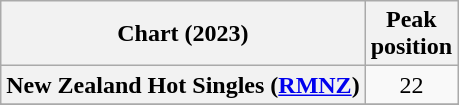<table class="wikitable sortable plainrowheaders" style="text-align:center">
<tr>
<th scope="col">Chart (2023)</th>
<th scope="col">Peak<br>position</th>
</tr>
<tr>
<th scope="row">New Zealand Hot Singles (<a href='#'>RMNZ</a>)</th>
<td>22</td>
</tr>
<tr>
</tr>
<tr>
</tr>
<tr>
</tr>
<tr>
</tr>
</table>
